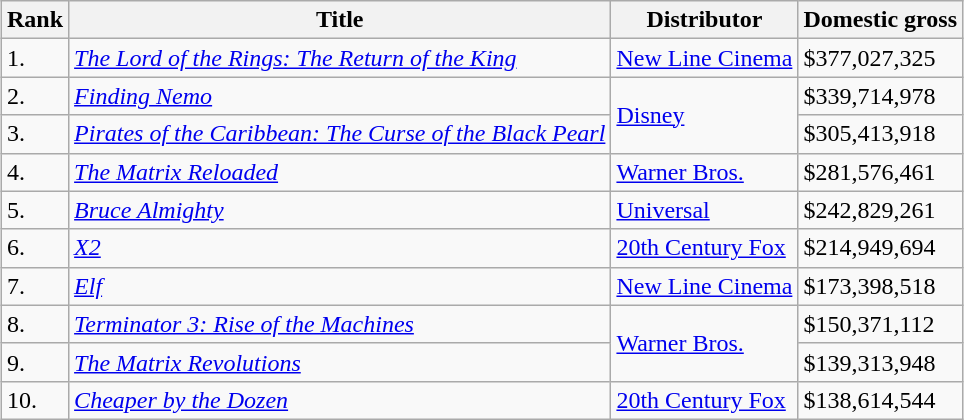<table class="wikitable sortable" style="margin:auto; margin:auto;">
<tr>
<th>Rank</th>
<th>Title</th>
<th>Distributor</th>
<th>Domestic gross</th>
</tr>
<tr>
<td>1.</td>
<td><em><a href='#'>The Lord of the Rings: The Return of the King</a></em></td>
<td><a href='#'>New Line Cinema</a></td>
<td>$377,027,325</td>
</tr>
<tr>
<td>2.</td>
<td><em><a href='#'>Finding Nemo</a></em></td>
<td rowspan="2"><a href='#'>Disney</a></td>
<td>$339,714,978</td>
</tr>
<tr>
<td>3.</td>
<td><em><a href='#'>Pirates of the Caribbean: The Curse of the Black Pearl</a></em></td>
<td>$305,413,918</td>
</tr>
<tr>
<td>4.</td>
<td><em><a href='#'>The Matrix Reloaded</a></em></td>
<td><a href='#'>Warner Bros.</a></td>
<td>$281,576,461</td>
</tr>
<tr>
<td>5.</td>
<td><em><a href='#'>Bruce Almighty</a></em></td>
<td><a href='#'>Universal</a></td>
<td>$242,829,261</td>
</tr>
<tr>
<td>6.</td>
<td><em><a href='#'>X2</a></em></td>
<td><a href='#'>20th Century Fox</a></td>
<td>$214,949,694</td>
</tr>
<tr>
<td>7.</td>
<td><em><a href='#'>Elf</a></em></td>
<td><a href='#'>New Line Cinema</a></td>
<td>$173,398,518</td>
</tr>
<tr>
<td>8.</td>
<td><em><a href='#'>Terminator 3: Rise of the Machines</a></em></td>
<td rowspan="2"><a href='#'>Warner Bros.</a></td>
<td>$150,371,112</td>
</tr>
<tr>
<td>9.</td>
<td><em><a href='#'>The Matrix Revolutions</a></em></td>
<td>$139,313,948</td>
</tr>
<tr>
<td>10.</td>
<td><em><a href='#'>Cheaper by the Dozen</a></em></td>
<td><a href='#'>20th Century Fox</a></td>
<td>$138,614,544</td>
</tr>
</table>
